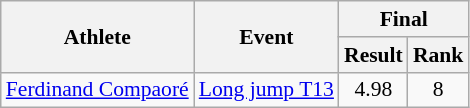<table class=wikitable style="font-size:90%">
<tr>
<th rowspan="2">Athlete</th>
<th rowspan="2">Event</th>
<th colspan="2">Final</th>
</tr>
<tr>
<th>Result</th>
<th>Rank</th>
</tr>
<tr align=center>
<td align=left><a href='#'>Ferdinand Compaoré</a></td>
<td align=left><a href='#'>Long jump T13</a></td>
<td>4.98</td>
<td>8</td>
</tr>
</table>
